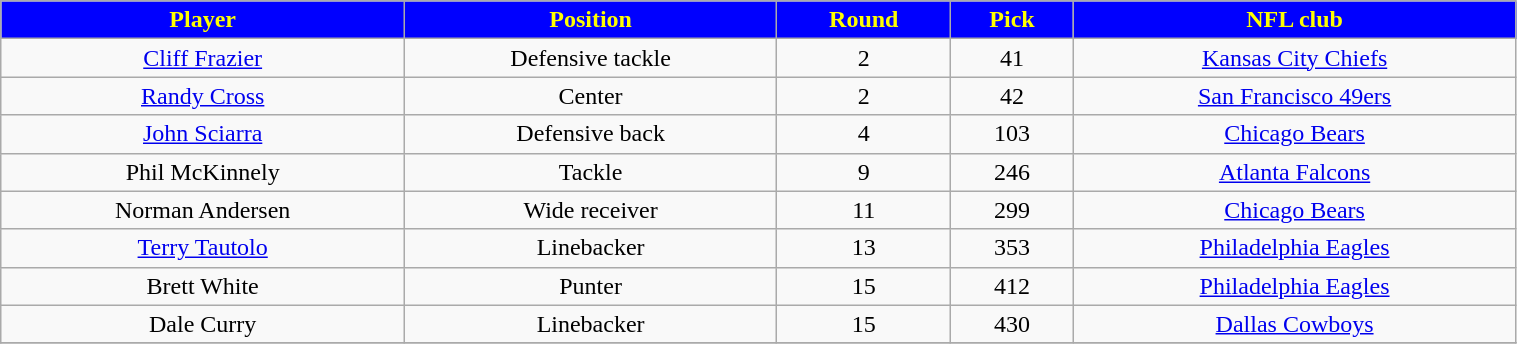<table class="wikitable" width="80%">
<tr align="center" style="background:blue;color:yellow;">
<td><strong>Player</strong></td>
<td><strong>Position</strong></td>
<td><strong>Round</strong></td>
<td><strong>Pick</strong></td>
<td><strong>NFL club</strong></td>
</tr>
<tr align="center" bgcolor="">
<td><a href='#'>Cliff Frazier</a></td>
<td>Defensive tackle</td>
<td>2</td>
<td>41</td>
<td><a href='#'>Kansas City Chiefs</a></td>
</tr>
<tr align="center" bgcolor="">
<td><a href='#'>Randy Cross</a></td>
<td>Center</td>
<td>2</td>
<td>42</td>
<td><a href='#'>San Francisco 49ers</a></td>
</tr>
<tr align="center" bgcolor="">
<td><a href='#'>John Sciarra</a></td>
<td>Defensive back</td>
<td>4</td>
<td>103</td>
<td><a href='#'>Chicago Bears</a></td>
</tr>
<tr align="center" bgcolor="">
<td>Phil McKinnely</td>
<td>Tackle</td>
<td>9</td>
<td>246</td>
<td><a href='#'>Atlanta Falcons</a></td>
</tr>
<tr align="center" bgcolor="">
<td>Norman Andersen</td>
<td>Wide receiver</td>
<td>11</td>
<td>299</td>
<td><a href='#'>Chicago Bears</a></td>
</tr>
<tr align="center" bgcolor="">
<td><a href='#'>Terry Tautolo</a></td>
<td>Linebacker</td>
<td>13</td>
<td>353</td>
<td><a href='#'>Philadelphia Eagles</a></td>
</tr>
<tr align="center" bgcolor="">
<td>Brett White</td>
<td>Punter</td>
<td>15</td>
<td>412</td>
<td><a href='#'>Philadelphia Eagles</a></td>
</tr>
<tr align="center" bgcolor="">
<td>Dale Curry</td>
<td>Linebacker</td>
<td>15</td>
<td>430</td>
<td><a href='#'>Dallas Cowboys</a></td>
</tr>
<tr align="center" bgcolor="">
</tr>
</table>
